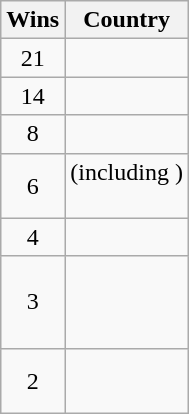<table class="wikitable">
<tr>
<th>Wins</th>
<th>Country</th>
</tr>
<tr>
<td align=center>21</td>
<td></td>
</tr>
<tr>
<td align=center>14</td>
<td></td>
</tr>
<tr>
<td align=center>8</td>
<td></td>
</tr>
<tr>
<td align=center>6</td>
<td> (including )<br><br></td>
</tr>
<tr>
<td align=center>4</td>
<td></td>
</tr>
<tr>
<td align=center>3</td>
<td><br><br><br></td>
</tr>
<tr>
<td align=center>2</td>
<td><br><br></td>
</tr>
</table>
